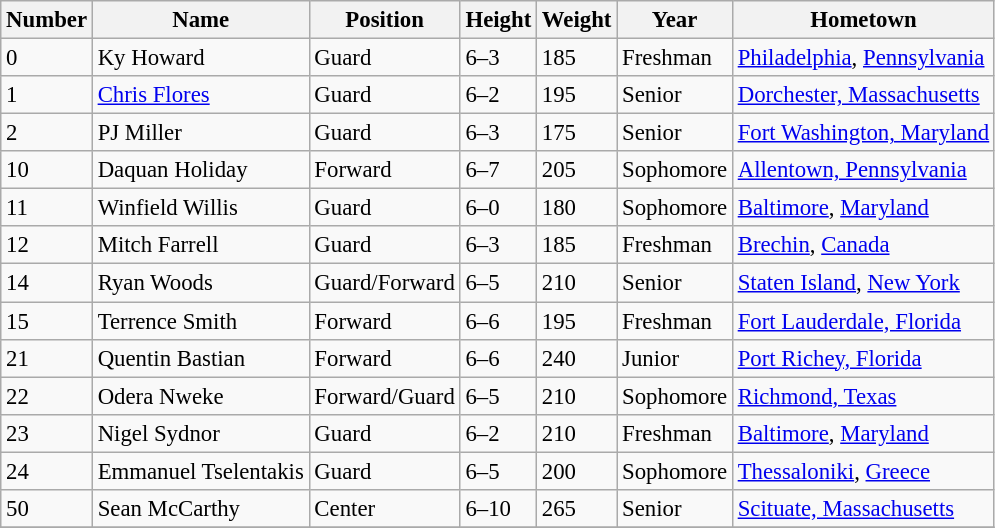<table class="wikitable" style="font-size: 95%;">
<tr>
<th>Number</th>
<th>Name</th>
<th>Position</th>
<th>Height</th>
<th>Weight</th>
<th>Year</th>
<th>Hometown</th>
</tr>
<tr>
<td>0</td>
<td>Ky Howard</td>
<td>Guard</td>
<td>6–3</td>
<td>185</td>
<td>Freshman</td>
<td><a href='#'>Philadelphia</a>, <a href='#'>Pennsylvania</a></td>
</tr>
<tr>
<td>1</td>
<td><a href='#'>Chris Flores</a></td>
<td>Guard</td>
<td>6–2</td>
<td>195</td>
<td>Senior</td>
<td><a href='#'>Dorchester, Massachusetts</a></td>
</tr>
<tr>
<td>2</td>
<td>PJ Miller</td>
<td>Guard</td>
<td>6–3</td>
<td>175</td>
<td>Senior</td>
<td><a href='#'>Fort Washington, Maryland</a></td>
</tr>
<tr>
<td>10</td>
<td>Daquan Holiday</td>
<td>Forward</td>
<td>6–7</td>
<td>205</td>
<td>Sophomore</td>
<td><a href='#'>Allentown, Pennsylvania</a></td>
</tr>
<tr>
<td>11</td>
<td>Winfield Willis</td>
<td>Guard</td>
<td>6–0</td>
<td>180</td>
<td>Sophomore</td>
<td><a href='#'>Baltimore</a>, <a href='#'>Maryland</a></td>
</tr>
<tr>
<td>12</td>
<td>Mitch Farrell</td>
<td>Guard</td>
<td>6–3</td>
<td>185</td>
<td>Freshman</td>
<td><a href='#'>Brechin</a>, <a href='#'>Canada</a></td>
</tr>
<tr>
<td>14</td>
<td>Ryan Woods</td>
<td>Guard/Forward</td>
<td>6–5</td>
<td>210</td>
<td>Senior</td>
<td><a href='#'>Staten Island</a>, <a href='#'>New York</a></td>
</tr>
<tr>
<td>15</td>
<td>Terrence Smith</td>
<td>Forward</td>
<td>6–6</td>
<td>195</td>
<td>Freshman</td>
<td><a href='#'>Fort Lauderdale, Florida</a></td>
</tr>
<tr>
<td>21</td>
<td>Quentin Bastian</td>
<td>Forward</td>
<td>6–6</td>
<td>240</td>
<td>Junior</td>
<td><a href='#'>Port Richey, Florida</a></td>
</tr>
<tr>
<td>22</td>
<td>Odera Nweke</td>
<td>Forward/Guard</td>
<td>6–5</td>
<td>210</td>
<td>Sophomore</td>
<td><a href='#'>Richmond, Texas</a></td>
</tr>
<tr>
<td>23</td>
<td>Nigel Sydnor</td>
<td>Guard</td>
<td>6–2</td>
<td>210</td>
<td>Freshman</td>
<td><a href='#'>Baltimore</a>, <a href='#'>Maryland</a></td>
</tr>
<tr>
<td>24</td>
<td>Emmanuel Tselentakis</td>
<td>Guard</td>
<td>6–5</td>
<td>200</td>
<td>Sophomore</td>
<td><a href='#'>Thessaloniki</a>, <a href='#'>Greece</a></td>
</tr>
<tr>
<td>50</td>
<td>Sean McCarthy</td>
<td>Center</td>
<td>6–10</td>
<td>265</td>
<td>Senior</td>
<td><a href='#'>Scituate, Massachusetts</a></td>
</tr>
<tr>
</tr>
</table>
